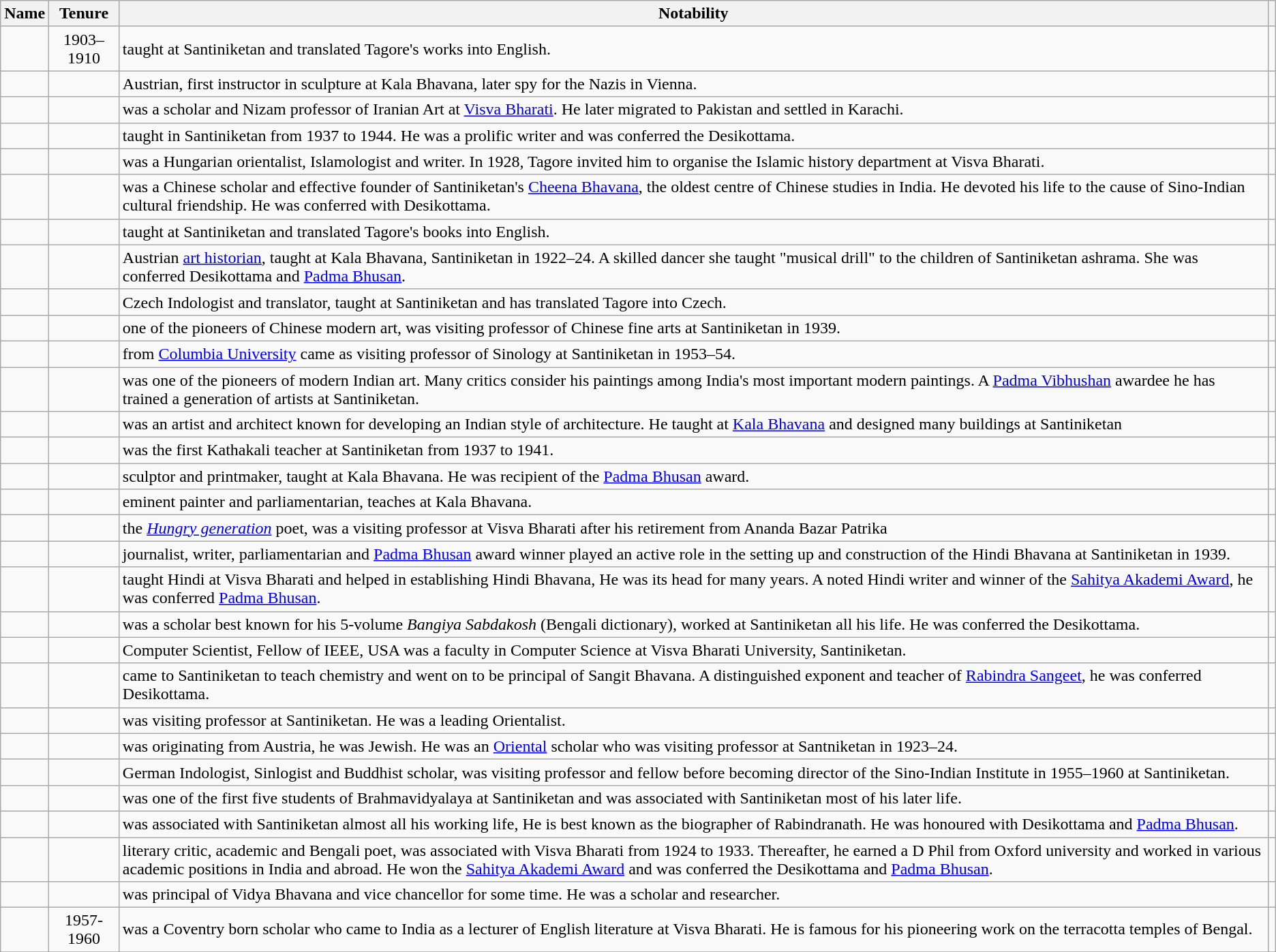<table class="wikitable sortable">
<tr>
<th>Name</th>
<th data-sort-type="isoDate">Tenure</th>
<th class="unsortable">Notability</th>
<th class="unsortable"></th>
</tr>
<tr>
<td></td>
<td style="text-align:center;">1903–1910</td>
<td>taught at Santiniketan and translated Tagore's works into English.</td>
<td style="text-align:center;"></td>
</tr>
<tr>
<td></td>
<td style="text-align:center;"></td>
<td>Austrian, first instructor in sculpture at Kala Bhavana, later spy for the Nazis in Vienna.</td>
<td style="text-align:center;"></td>
</tr>
<tr>
<td></td>
<td style="text-align:center;"></td>
<td>was a scholar and Nizam professor of Iranian Art at <a href='#'>Visva Bharati</a>. He later migrated to Pakistan and settled in Karachi.</td>
<td style="text-align:center;"></td>
</tr>
<tr>
<td></td>
<td style="text-align:center;"></td>
<td>taught in Santiniketan from 1937 to 1944. He was a prolific writer and was conferred the Desikottama.</td>
<td style="text-align:center;"></td>
</tr>
<tr>
<td></td>
<td style="text-align:center;"></td>
<td>was a Hungarian orientalist, Islamologist and writer. In 1928, Tagore invited him to organise the Islamic history department at Visva Bharati.</td>
<td style="text-align:center;"></td>
</tr>
<tr>
<td></td>
<td style="text-align:center;"></td>
<td>was a Chinese scholar and effective founder of Santiniketan's <a href='#'>Cheena Bhavana</a>, the oldest centre of Chinese studies in India. He devoted his life to the cause of Sino-Indian cultural friendship. He was conferred with Desikottama.</td>
<td style="text-align:center;"></td>
</tr>
<tr>
<td></td>
<td style="text-align:center;"></td>
<td>taught at Santiniketan and translated Tagore's books into English.</td>
<td style="text-align:center;"></td>
</tr>
<tr>
<td></td>
<td style="text-align:center;"></td>
<td>Austrian <a href='#'>art historian</a>, taught at Kala Bhavana, Santiniketan in 1922–24. A skilled dancer she taught "musical drill" to the children of Santiniketan ashrama. She was conferred Desikottama and <a href='#'>Padma Bhusan</a>.</td>
<td style="text-align:center;"></td>
</tr>
<tr>
<td></td>
<td style="text-align:center;"></td>
<td>Czech Indologist and translator, taught at Santiniketan and has translated Tagore into Czech.</td>
<td style="text-align:center;"></td>
</tr>
<tr>
<td></td>
<td style="text-align:center;"></td>
<td>one of the pioneers of Chinese modern art, was visiting professor of Chinese fine arts at Santiniketan in 1939.</td>
<td style="text-align:center;"></td>
</tr>
<tr>
<td></td>
<td style="text-align:center;"></td>
<td>from <a href='#'>Columbia University</a> came as visiting professor of Sinology at Santiniketan in 1953–54.</td>
<td style="text-align:center;"></td>
</tr>
<tr>
<td></td>
<td style="text-align:center;"></td>
<td>was one of the pioneers of modern Indian art. Many critics consider his paintings among India's most important modern paintings. A <a href='#'>Padma Vibhushan</a> awardee he has trained a generation of artists at Santiniketan.</td>
<td style="text-align:center;"></td>
</tr>
<tr>
<td></td>
<td style="text-align:center;"></td>
<td>was an artist and architect known for developing an Indian style of architecture. He taught at <a href='#'>Kala Bhavana</a> and designed many buildings at Santiniketan</td>
<td style="text-align:center;"></td>
</tr>
<tr>
<td></td>
<td style="text-align:center;"></td>
<td>was the first Kathakali teacher at Santiniketan from 1937 to 1941.</td>
<td style="text-align:center;"></td>
</tr>
<tr>
<td></td>
<td style="text-align:center;"></td>
<td>sculptor and printmaker, taught at Kala Bhavana. He was recipient of the <a href='#'>Padma Bhusan</a> award.</td>
<td style="text-align:center;"></td>
</tr>
<tr>
<td></td>
<td style="text-align:center;"></td>
<td>eminent painter and parliamentarian, teaches at Kala Bhavana.</td>
<td style="text-align:center;"></td>
</tr>
<tr>
<td></td>
<td style="text-align:center;"></td>
<td>the <em><a href='#'>Hungry generation</a></em> poet, was a visiting professor at Visva Bharati after his retirement from Ananda Bazar Patrika</td>
<td style="text-align:center;"></td>
</tr>
<tr>
<td></td>
<td style="text-align:center;"></td>
<td>journalist, writer, parliamentarian and <a href='#'>Padma Bhusan</a> award winner played an active role in the setting up and construction of the Hindi Bhavana at Santiniketan in 1939.</td>
<td style="text-align:center;"></td>
</tr>
<tr>
<td></td>
<td style="text-align:center;"></td>
<td>taught Hindi at Visva Bharati and helped in establishing Hindi Bhavana, He was its head for many years. A noted Hindi writer and winner of the <a href='#'>Sahitya Akademi Award</a>, he was conferred <a href='#'>Padma Bhusan</a>.</td>
<td style="text-align:center;"></td>
</tr>
<tr>
<td></td>
<td style="text-align:center;"></td>
<td>was a scholar best known for his 5-volume <em>Bangiya Sabdakosh</em> (Bengali dictionary), worked at Santiniketan all his life. He was conferred the Desikottama.</td>
<td style="text-align:center;"></td>
</tr>
<tr>
<td></td>
<td style="text-align:center;"></td>
<td>Computer Scientist, Fellow of IEEE, USA was a faculty in Computer Science at Visva Bharati University, Santiniketan.</td>
<td style="text-align:center;"></td>
</tr>
<tr>
<td></td>
<td style="text-align:center;"></td>
<td>came to Santiniketan to teach chemistry and went on to be principal of Sangit Bhavana. A distinguished exponent and teacher of <a href='#'>Rabindra Sangeet</a>, he was conferred Desikottama.</td>
<td style="text-align:center;"></td>
</tr>
<tr>
<td></td>
<td style="text-align:center;"></td>
<td>was visiting professor at Santiniketan. He was a leading Orientalist.</td>
<td style="text-align:center;"></td>
</tr>
<tr>
<td></td>
<td style="text-align:center;"></td>
<td>was originating from Austria, he was Jewish. He was an <a href='#'>Oriental</a> scholar who was visiting professor at Santniketan in 1923–24.</td>
<td style="text-align:center;"></td>
</tr>
<tr>
<td></td>
<td style="text-align:center;"></td>
<td>German Indologist, Sinlogist and Buddhist scholar, was visiting professor and fellow before becoming director of the Sino-Indian Institute in 1955–1960 at Santiniketan.</td>
<td style="text-align:center;"></td>
</tr>
<tr>
<td></td>
<td style="text-align:center;"></td>
<td>was one of the first five students of Brahmavidyalaya at Santiniketan and was associated with Santiniketan most of his later life.</td>
<td style="text-align:center;"></td>
</tr>
<tr>
<td></td>
<td style="text-align:center;"></td>
<td>was associated with Santiniketan almost all his working life, He is best known as the biographer of Rabindranath. He was honoured with Desikottama and <a href='#'>Padma Bhusan</a>.</td>
<td style="text-align:center;"></td>
</tr>
<tr>
<td></td>
<td style="text-align:center;"></td>
<td>literary critic, academic and Bengali poet, was associated with Visva Bharati from 1924 to 1933. Thereafter, he earned a D Phil from Oxford university and worked in various academic positions in India and abroad. He won the <a href='#'>Sahitya Akademi Award</a> and was conferred the Desikottama and <a href='#'>Padma Bhusan</a>.</td>
<td style="text-align:center;"></td>
</tr>
<tr>
<td></td>
<td style="text-align:center;"></td>
<td>was principal of Vidya Bhavana and vice chancellor for some time. He was a scholar and researcher.</td>
<td style="text-align:center;"></td>
</tr>
<tr>
<td></td>
<td style="text-align:center;">1957-1960</td>
<td>was a Coventry born scholar who came to India as a lecturer of English literature at Visva Bharati. He is famous for his pioneering work on the terracotta temples of Bengal.</td>
<td style="text-align:center;"></td>
</tr>
<tr>
</tr>
</table>
